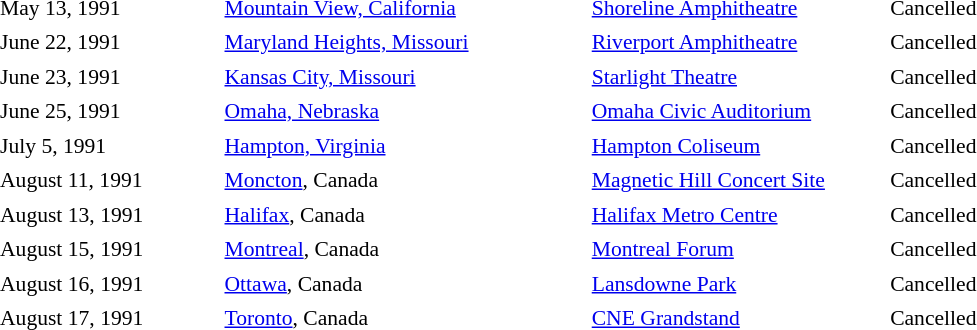<table cellpadding="2" style="border: 0px solid darkgray; font-size:90%">
<tr>
<th width="150"></th>
<th width="250"></th>
<th width="200"></th>
<th width="700"></th>
</tr>
<tr border="0">
<td>May 13, 1991</td>
<td><a href='#'>Mountain View, California</a></td>
<td><a href='#'>Shoreline Amphitheatre</a></td>
<td>Cancelled</td>
</tr>
<tr>
<td>June 22, 1991</td>
<td><a href='#'>Maryland Heights, Missouri</a></td>
<td><a href='#'>Riverport Amphitheatre</a></td>
<td>Cancelled</td>
</tr>
<tr>
<td>June 23, 1991</td>
<td><a href='#'>Kansas City, Missouri</a></td>
<td><a href='#'>Starlight Theatre</a></td>
<td>Cancelled</td>
</tr>
<tr>
<td>June 25, 1991</td>
<td><a href='#'>Omaha, Nebraska</a></td>
<td><a href='#'>Omaha Civic Auditorium</a></td>
<td>Cancelled</td>
</tr>
<tr>
<td>July 5, 1991</td>
<td><a href='#'>Hampton, Virginia</a></td>
<td><a href='#'>Hampton Coliseum</a></td>
<td>Cancelled</td>
</tr>
<tr>
<td>August 11, 1991</td>
<td><a href='#'>Moncton</a>, Canada</td>
<td><a href='#'>Magnetic Hill Concert Site</a></td>
<td>Cancelled</td>
</tr>
<tr>
<td>August 13, 1991</td>
<td><a href='#'>Halifax</a>, Canada</td>
<td><a href='#'>Halifax Metro Centre</a></td>
<td>Cancelled</td>
</tr>
<tr>
<td>August 15, 1991</td>
<td><a href='#'>Montreal</a>, Canada</td>
<td><a href='#'>Montreal Forum</a></td>
<td>Cancelled</td>
</tr>
<tr>
<td>August 16, 1991</td>
<td><a href='#'>Ottawa</a>, Canada</td>
<td><a href='#'>Lansdowne Park</a></td>
<td>Cancelled</td>
</tr>
<tr>
<td>August 17, 1991</td>
<td><a href='#'>Toronto</a>, Canada</td>
<td><a href='#'>CNE Grandstand</a></td>
<td>Cancelled</td>
</tr>
<tr>
</tr>
</table>
